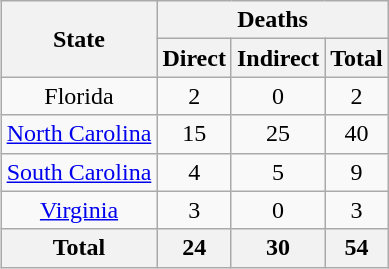<table class="wikitable" style="float:right; margin:0 0 0.5em 1em; float:right;">
<tr style="text-align:center;">
<th scope="col" rowspan=2>State</th>
<th scope="col" colspan=3>Deaths</th>
</tr>
<tr>
<th scope="col">Direct</th>
<th scope="col">Indirect</th>
<th scope="col">Total</th>
</tr>
<tr style="text-align:center;">
<td>Florida</td>
<td>2</td>
<td>0</td>
<td>2</td>
</tr>
<tr style="text-align:center;">
<td><a href='#'>North Carolina</a></td>
<td>15</td>
<td>25</td>
<td>40</td>
</tr>
<tr style="text-align:center;">
<td><a href='#'>South Carolina</a></td>
<td>4</td>
<td>5</td>
<td>9</td>
</tr>
<tr style="text-align:center;">
<td><a href='#'>Virginia</a></td>
<td>3</td>
<td>0</td>
<td>3</td>
</tr>
<tr>
<th>Total</th>
<th>24</th>
<th>30</th>
<th>54</th>
</tr>
</table>
